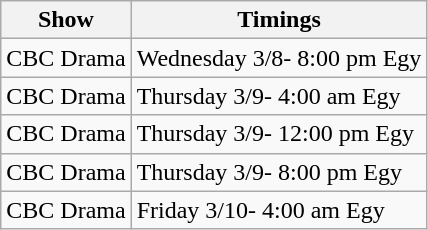<table class="wikitable">
<tr>
<th>Show</th>
<th>Timings</th>
</tr>
<tr>
<td>CBC Drama</td>
<td>Wednesday 3/8- 8:00 pm Egy</td>
</tr>
<tr>
<td>CBC Drama</td>
<td>Thursday 3/9- 4:00 am Egy</td>
</tr>
<tr>
<td>CBC Drama</td>
<td>Thursday 3/9- 12:00 pm Egy</td>
</tr>
<tr>
<td>CBC Drama</td>
<td>Thursday 3/9- 8:00 pm Egy</td>
</tr>
<tr>
<td>CBC Drama</td>
<td>Friday 3/10- 4:00 am Egy</td>
</tr>
</table>
